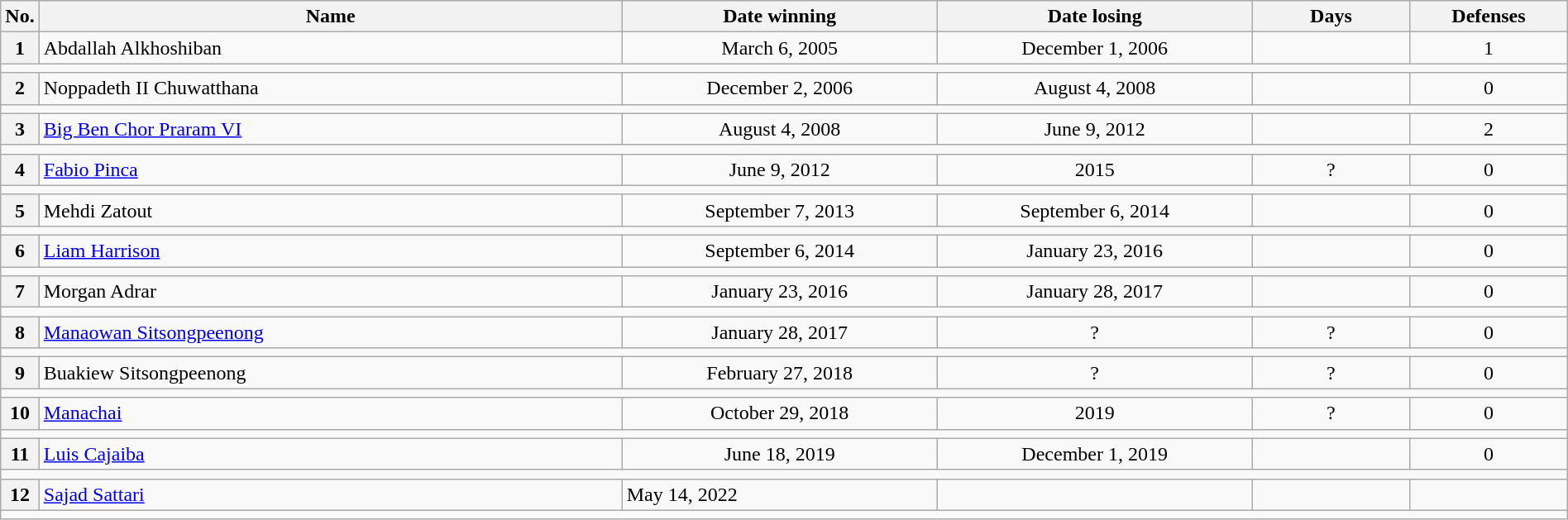<table class="wikitable" width=100%>
<tr>
<th style="width:1%;">No.</th>
<th style="width:37%;">Name</th>
<th style="width:20%;">Date winning</th>
<th style="width:20%;">Date losing</th>
<th data-sort-type="number" style="width:10%;">Days</th>
<th data-sort-type="number" style="width:10%;">Defenses</th>
</tr>
<tr align=center>
<th>1</th>
<td align="left"> Abdallah Alkhoshiban</td>
<td>March 6, 2005</td>
<td>December 1, 2006</td>
<td></td>
<td>1</td>
</tr>
<tr>
<td colspan="6"></td>
</tr>
<tr align="center">
<th>2</th>
<td align="left"> Noppadeth II Chuwatthana</td>
<td>December 2, 2006</td>
<td>August 4, 2008</td>
<td></td>
<td>0</td>
</tr>
<tr>
<td colspan="6"></td>
</tr>
<tr align="center">
<th>3</th>
<td align="left"> <a href='#'>Big Ben Chor Praram VI</a></td>
<td>August 4, 2008</td>
<td>June 9, 2012</td>
<td></td>
<td>2</td>
</tr>
<tr>
<td colspan="6"></td>
</tr>
<tr align="center">
<th>4</th>
<td align="left"> <a href='#'>Fabio Pinca</a></td>
<td>June 9, 2012</td>
<td>2015</td>
<td>?</td>
<td>0</td>
</tr>
<tr>
<td colspan="6"></td>
</tr>
<tr align="center">
<th>5</th>
<td align="left"> Mehdi Zatout</td>
<td>September 7, 2013</td>
<td>September 6, 2014</td>
<td></td>
<td>0</td>
</tr>
<tr>
<td colspan="6"></td>
</tr>
<tr align="center">
<th>6</th>
<td align="left"> <a href='#'>Liam Harrison</a></td>
<td>September 6, 2014</td>
<td>January 23, 2016</td>
<td></td>
<td>0</td>
</tr>
<tr>
<td colspan="6"></td>
</tr>
<tr align="center">
<th>7</th>
<td align="left"> Morgan Adrar</td>
<td>January 23, 2016</td>
<td>January 28, 2017</td>
<td></td>
<td>0</td>
</tr>
<tr>
<td colspan="6"></td>
</tr>
<tr align="center">
<th>8</th>
<td align="left"> <a href='#'>Manaowan Sitsongpeenong</a></td>
<td>January 28, 2017</td>
<td>?</td>
<td>?</td>
<td>0</td>
</tr>
<tr>
<td colspan="6"></td>
</tr>
<tr align="center">
<th>9</th>
<td align="left"> Buakiew Sitsongpeenong</td>
<td>February 27, 2018</td>
<td>?</td>
<td>?</td>
<td>0</td>
</tr>
<tr>
<td colspan="6"></td>
</tr>
<tr align="center">
<th>10</th>
<td align="left"> <a href='#'>Manachai</a></td>
<td>October 29, 2018</td>
<td>2019</td>
<td>?</td>
<td>0</td>
</tr>
<tr>
<td colspan="6"></td>
</tr>
<tr align="center">
<th>11</th>
<td align="left"> <a href='#'>Luis Cajaiba</a></td>
<td>June 18, 2019</td>
<td>December 1, 2019</td>
<td></td>
<td>0</td>
</tr>
<tr>
<td colspan="6"></td>
</tr>
<tr>
<th>12</th>
<td> <a href='#'>Sajad Sattari</a></td>
<td>May 14, 2022</td>
<td></td>
<td></td>
<td></td>
</tr>
<tr>
<td colspan="6"></td>
</tr>
</table>
